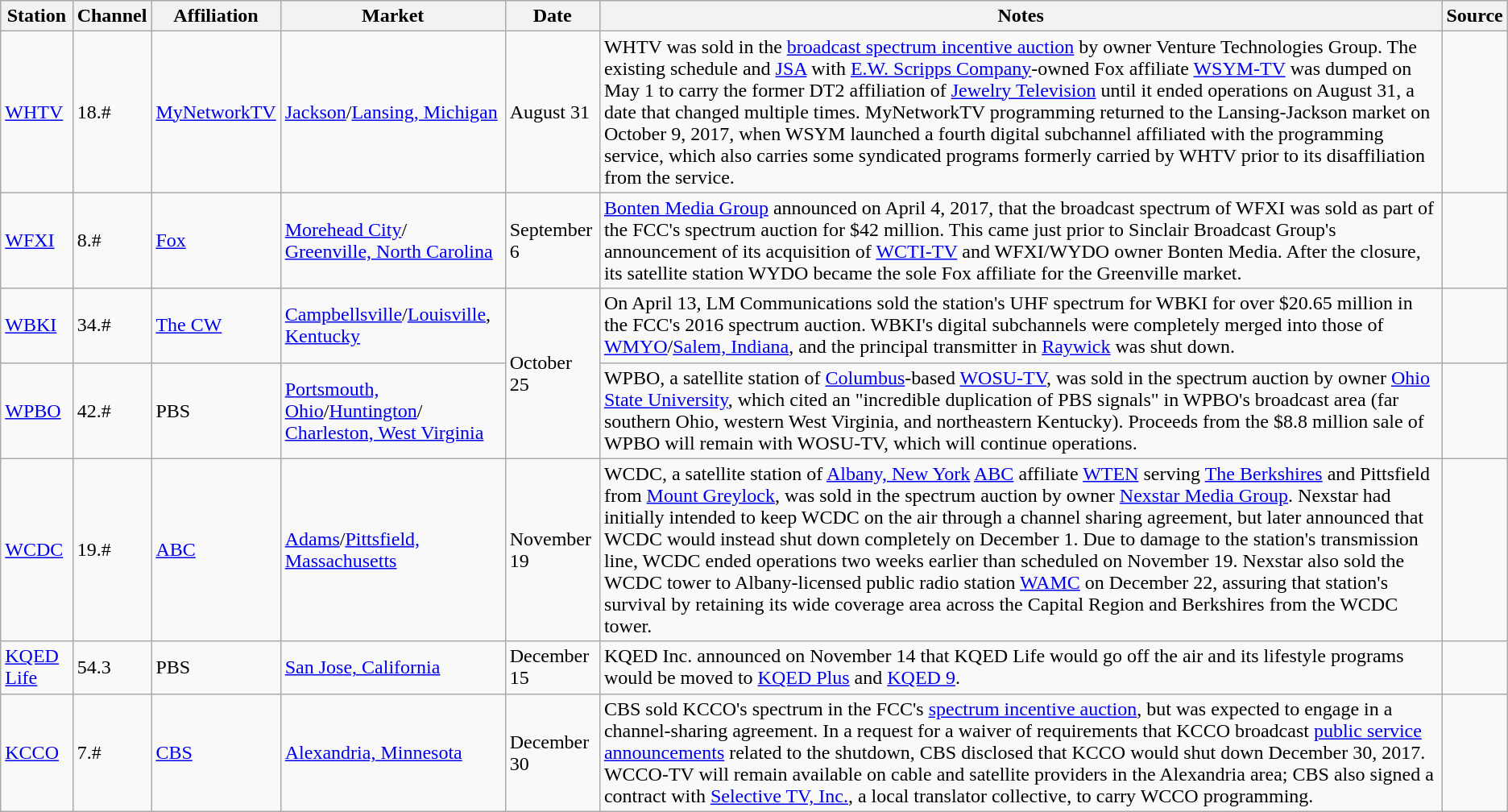<table class="wikitable">
<tr>
<th>Station</th>
<th>Channel</th>
<th>Affiliation</th>
<th>Market</th>
<th>Date</th>
<th>Notes</th>
<th>Source</th>
</tr>
<tr>
<td><a href='#'>WHTV</a></td>
<td>18.#</td>
<td><a href='#'>MyNetworkTV</a></td>
<td><a href='#'>Jackson</a>/<a href='#'>Lansing, Michigan</a></td>
<td>August 31</td>
<td>WHTV was sold in the <a href='#'>broadcast spectrum incentive auction</a> by owner Venture Technologies Group. The existing schedule and <a href='#'>JSA</a> with <a href='#'>E.W. Scripps Company</a>-owned Fox affiliate <a href='#'>WSYM-TV</a> was dumped on May 1 to carry the former DT2 affiliation of <a href='#'>Jewelry Television</a> until it ended operations on August 31, a date that changed multiple times. MyNetworkTV programming returned to the Lansing-Jackson market on October 9, 2017, when WSYM launched a fourth digital subchannel affiliated with the programming service, which also carries some syndicated programs formerly carried by WHTV prior to its disaffiliation from the service.</td>
<td></td>
</tr>
<tr>
<td><a href='#'>WFXI</a></td>
<td>8.#</td>
<td><a href='#'>Fox</a></td>
<td><a href='#'>Morehead City</a>/<br><a href='#'>Greenville, North Carolina</a></td>
<td>September 6</td>
<td><a href='#'>Bonten Media Group</a> announced on April 4, 2017, that the broadcast spectrum of WFXI was sold as part of the FCC's spectrum auction for $42 million. This came just prior to Sinclair Broadcast Group's announcement of its acquisition of <a href='#'>WCTI-TV</a> and WFXI/WYDO owner Bonten Media. After the closure, its satellite station WYDO became the sole Fox affiliate for the Greenville market.</td>
<td></td>
</tr>
<tr>
<td><a href='#'>WBKI</a></td>
<td>34.#</td>
<td><a href='#'>The CW</a></td>
<td><a href='#'>Campbellsville</a>/<a href='#'>Louisville</a>, <a href='#'>Kentucky</a></td>
<td rowspan="2">October 25</td>
<td>On April 13, LM Communications sold the station's UHF spectrum for WBKI for over $20.65 million in the FCC's 2016 spectrum auction. WBKI's digital subchannels were completely merged into those of <a href='#'>WMYO</a>/<a href='#'>Salem, Indiana</a>, and the principal transmitter in <a href='#'>Raywick</a> was shut down.</td>
<td></td>
</tr>
<tr>
<td><a href='#'>WPBO</a></td>
<td>42.#</td>
<td>PBS</td>
<td><a href='#'>Portsmouth, Ohio</a>/<a href='#'>Huntington</a>/<br><a href='#'>Charleston, West Virginia</a></td>
<td>WPBO, a satellite station of <a href='#'>Columbus</a>-based <a href='#'>WOSU-TV</a>, was sold in the spectrum auction by owner <a href='#'>Ohio State University</a>, which cited an "incredible duplication of PBS signals" in WPBO's broadcast area (far southern Ohio, western West Virginia, and northeastern Kentucky). Proceeds from the $8.8 million sale of WPBO will remain with WOSU-TV, which will continue operations.</td>
<td></td>
</tr>
<tr>
<td><a href='#'>WCDC</a></td>
<td>19.#</td>
<td><a href='#'>ABC</a></td>
<td><a href='#'>Adams</a>/<a href='#'>Pittsfield, Massachusetts</a></td>
<td>November 19</td>
<td>WCDC, a satellite station of <a href='#'>Albany, New York</a> <a href='#'>ABC</a> affiliate <a href='#'>WTEN</a> serving <a href='#'>The Berkshires</a> and Pittsfield from <a href='#'>Mount Greylock</a>, was sold in the spectrum auction by owner <a href='#'>Nexstar Media Group</a>. Nexstar had initially intended to keep WCDC on the air through a channel sharing agreement, but later announced that WCDC would instead shut down completely on December 1. Due to damage to the station's transmission line, WCDC ended operations two weeks earlier than scheduled on November 19. Nexstar also sold the WCDC tower to Albany-licensed public radio station <a href='#'>WAMC</a> on December 22, assuring that station's survival by retaining its wide coverage area across the Capital Region and Berkshires from the WCDC tower.</td>
<td><br></td>
</tr>
<tr>
<td><a href='#'>KQED Life</a></td>
<td>54.3</td>
<td>PBS</td>
<td><a href='#'>San Jose, California</a></td>
<td>December 15</td>
<td>KQED Inc. announced on November 14 that KQED Life would go off the air and its lifestyle programs would be moved to <a href='#'>KQED Plus</a> and <a href='#'>KQED 9</a>.</td>
<td></td>
</tr>
<tr>
<td><a href='#'>KCCO</a></td>
<td>7.#</td>
<td><a href='#'>CBS</a></td>
<td><a href='#'>Alexandria, Minnesota</a></td>
<td>December 30</td>
<td>CBS sold KCCO's spectrum in the FCC's <a href='#'>spectrum incentive auction</a>, but was expected to engage in a channel-sharing agreement. In a request for a waiver of requirements that KCCO broadcast <a href='#'>public service announcements</a> related to the shutdown, CBS disclosed that KCCO would shut down December 30, 2017. WCCO-TV will remain available on cable and satellite providers in the Alexandria area; CBS also signed a contract with <a href='#'>Selective TV, Inc.</a>, a local translator collective, to carry WCCO programming.</td>
<td><br></td>
</tr>
</table>
